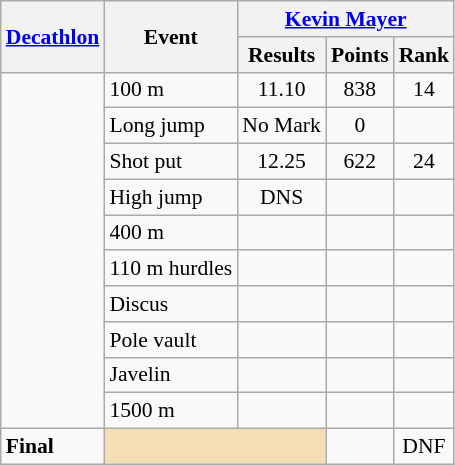<table class=wikitable style="font-size:90%">
<tr>
<th rowspan="2"><a href='#'>Decathlon</a></th>
<th rowspan="2">Event</th>
<th colspan="3"><a href='#'>Kevin Mayer</a></th>
</tr>
<tr>
<th>Results</th>
<th>Points</th>
<th>Rank</th>
</tr>
<tr>
<td rowspan="10"></td>
<td>100 m</td>
<td align=center>11.10</td>
<td align=center>838</td>
<td align=center>14</td>
</tr>
<tr>
<td>Long jump</td>
<td align=center>No Mark</td>
<td align=center>0</td>
<td align=center></td>
</tr>
<tr>
<td>Shot put</td>
<td align=center>12.25</td>
<td align=center>622</td>
<td align=center>24</td>
</tr>
<tr>
<td>High jump</td>
<td align=center>DNS</td>
<td align=center></td>
<td align=center></td>
</tr>
<tr>
<td>400 m</td>
<td align=center></td>
<td align=center></td>
<td align=center></td>
</tr>
<tr>
<td>110 m hurdles</td>
<td align=center></td>
<td align=center></td>
<td align=center></td>
</tr>
<tr>
<td>Discus</td>
<td align=center></td>
<td align=center></td>
<td align=center></td>
</tr>
<tr>
<td>Pole vault</td>
<td align=center></td>
<td align=center></td>
<td align=center></td>
</tr>
<tr>
<td>Javelin</td>
<td align=center></td>
<td align=center></td>
<td align=center></td>
</tr>
<tr>
<td>1500 m</td>
<td align=center></td>
<td align=center></td>
<td align=center></td>
</tr>
<tr>
<td><strong>Final</strong></td>
<td colspan="2" bgcolor="wheat"></td>
<td align=center></td>
<td align=center>DNF</td>
</tr>
</table>
